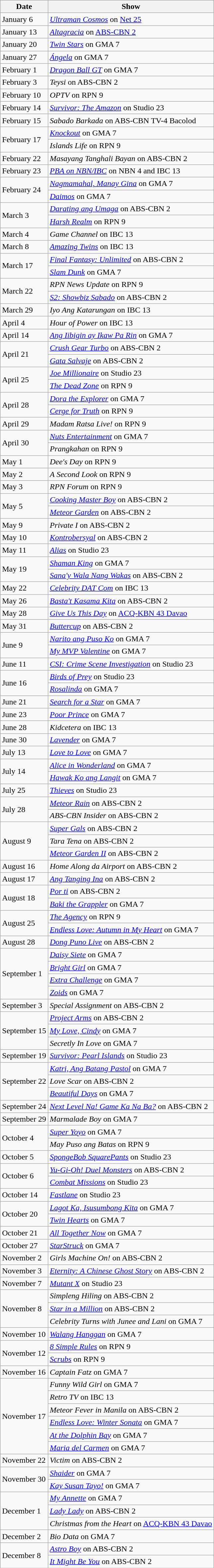<table class="wikitable">
<tr>
<th>Date</th>
<th>Show</th>
</tr>
<tr>
<td>January 6</td>
<td><em><a href='#'>Ultraman Cosmos</a></em> on <a href='#'>Net 25</a></td>
</tr>
<tr>
<td>January 13</td>
<td><em><a href='#'>Altagracia</a></em> on <a href='#'>ABS-CBN 2</a></td>
</tr>
<tr>
<td>January 20</td>
<td><em><a href='#'>Twin Stars</a></em> on GMA 7</td>
</tr>
<tr>
<td>January 27</td>
<td><em><a href='#'>Ángela</a></em> on GMA 7</td>
</tr>
<tr>
<td>February 1</td>
<td><em><a href='#'>Dragon Ball GT</a></em> on GMA 7</td>
</tr>
<tr>
<td>February 3</td>
<td><em>Teysi</em> on ABS-CBN 2</td>
</tr>
<tr>
<td>February 10</td>
<td><em>OPTV</em> on RPN 9</td>
</tr>
<tr>
<td>February 14</td>
<td><em><a href='#'>Survivor: The Amazon</a></em> on Studio 23</td>
</tr>
<tr>
<td>February 15</td>
<td><em>Sabado Barkada</em> on ABS-CBN TV-4 Bacolod</td>
</tr>
<tr>
<td rowspan="2">February 17</td>
<td><em><a href='#'>Knockout</a></em> on GMA 7</td>
</tr>
<tr>
<td><em>Islands Life</em> on RPN 9</td>
</tr>
<tr>
<td>February 22</td>
<td><em>Masayang Tanghali Bayan</em> on ABS-CBN 2</td>
</tr>
<tr>
<td>February 23</td>
<td><em><a href='#'>PBA on NBN/IBC</a></em> on NBN 4 and IBC 13</td>
</tr>
<tr>
<td rowspan="2">February 24</td>
<td><em><a href='#'>Nagmamahal, Manay Gina</a></em> on GMA 7</td>
</tr>
<tr>
<td><em><a href='#'>Daimos</a></em> on GMA 7</td>
</tr>
<tr>
<td rowspan="2">March 3</td>
<td><em><a href='#'>Darating ang Umaga</a></em> on ABS-CBN 2</td>
</tr>
<tr>
<td><em><a href='#'>Harsh Realm</a></em> on RPN 9</td>
</tr>
<tr>
<td>March 4</td>
<td><em>Game Channel</em> on IBC 13</td>
</tr>
<tr>
<td>March 8</td>
<td><em><a href='#'>Amazing Twins</a></em> on IBC 13</td>
</tr>
<tr>
<td rowspan="2">March 17</td>
<td><em><a href='#'>Final Fantasy: Unlimited</a></em> on ABS-CBN 2</td>
</tr>
<tr>
<td><em><a href='#'>Slam Dunk</a></em> on GMA 7</td>
</tr>
<tr>
<td rowspan="2">March 22</td>
<td><em>RPN News Update</em> on RPN 9</td>
</tr>
<tr>
<td><em><a href='#'>S2: Showbiz Sabado</a></em> on ABS-CBN 2</td>
</tr>
<tr>
<td>March 29</td>
<td><em>Iyo Ang Katarungan</em> on IBC 13</td>
</tr>
<tr>
<td>April 4</td>
<td><em>Hour of Power</em> on IBC 13</td>
</tr>
<tr>
<td>April 14</td>
<td><em><a href='#'>Ang Iibigin ay Ikaw Pa Rin</a></em> on GMA 7</td>
</tr>
<tr>
<td rowspan="2">April 21</td>
<td><em><a href='#'>Crush Gear Turbo</a></em> on ABS-CBN 2</td>
</tr>
<tr>
<td><em><a href='#'>Gata Salvaje</a></em> on ABS-CBN 2</td>
</tr>
<tr>
<td rowspan="2">April 25</td>
<td><em><a href='#'>Joe Millionaire</a></em> on Studio 23</td>
</tr>
<tr>
<td><em><a href='#'>The Dead Zone</a></em> on RPN 9</td>
</tr>
<tr>
<td rowspan="2">April 28</td>
<td><em><a href='#'>Dora the Explorer</a></em> on GMA 7</td>
</tr>
<tr>
<td><em><a href='#'>Cerge for Truth</a></em> on RPN 9</td>
</tr>
<tr>
<td>April 29</td>
<td><em>Madam Ratsa Live!</em> on RPN 9</td>
</tr>
<tr>
<td rowspan="2">April 30</td>
<td><em><a href='#'>Nuts Entertainment</a></em> on GMA 7</td>
</tr>
<tr>
<td><em>Prangkahan</em> on RPN 9</td>
</tr>
<tr>
<td>May 1</td>
<td><em>Dee's Day</em> on RPN 9</td>
</tr>
<tr>
<td>May 2</td>
<td><em>A Second Look</em> on RPN 9</td>
</tr>
<tr>
<td>May 3</td>
<td><em>RPN Forum</em> on RPN 9</td>
</tr>
<tr>
<td rowspan="2">May 5</td>
<td><em><a href='#'>Cooking Master Boy</a></em> on ABS-CBN 2</td>
</tr>
<tr>
<td><em><a href='#'>Meteor Garden</a></em> on ABS-CBN 2</td>
</tr>
<tr>
<td>May 9</td>
<td><em>Private I</em> on ABS-CBN 2</td>
</tr>
<tr>
<td>May 10</td>
<td><em><a href='#'>Kontrobersyal</a></em> on ABS-CBN 2</td>
</tr>
<tr>
<td>May 11</td>
<td><em><a href='#'>Alias</a></em> on Studio 23</td>
</tr>
<tr>
<td rowspan="2">May 19</td>
<td><em><a href='#'>Shaman King</a></em> on GMA 7</td>
</tr>
<tr>
<td><em><a href='#'>Sana'y Wala Nang Wakas</a></em> on ABS-CBN 2</td>
</tr>
<tr>
<td>May 22</td>
<td><em><a href='#'>Celebrity DAT Com</a></em> on IBC 13</td>
</tr>
<tr>
<td>May 26</td>
<td><em><a href='#'>Basta't Kasama Kita</a></em> on ABS-CBN 2</td>
</tr>
<tr>
<td>May 28</td>
<td><em><a href='#'>Give Us This Day</a></em> on <a href='#'>ACQ-KBN 43 Davao</a></td>
</tr>
<tr>
<td>May 31</td>
<td><em><a href='#'>Buttercup</a></em> on ABS-CBN 2</td>
</tr>
<tr>
<td rowspan="2">June 9</td>
<td><em><a href='#'>Narito ang Puso Ko</a></em> on GMA 7</td>
</tr>
<tr>
<td><em><a href='#'>My MVP Valentine</a></em> on GMA 7</td>
</tr>
<tr>
<td>June 11</td>
<td><em><a href='#'>CSI: Crime Scene Investigation</a></em> on Studio 23</td>
</tr>
<tr>
<td rowspan="2">June 16</td>
<td><em><a href='#'>Birds of Prey</a></em> on Studio 23</td>
</tr>
<tr>
<td><em><a href='#'>Rosalinda</a></em> on GMA 7</td>
</tr>
<tr>
<td>June 21</td>
<td><em><a href='#'>Search for a Star</a></em> on GMA 7</td>
</tr>
<tr>
<td>June 23</td>
<td><em><a href='#'>Poor Prince</a></em> on GMA 7</td>
</tr>
<tr>
<td>June 28</td>
<td><em>Kidcetera</em> on IBC 13</td>
</tr>
<tr>
<td>June 30</td>
<td><em><a href='#'>Lavender</a></em> on GMA 7</td>
</tr>
<tr>
<td>July 13</td>
<td><em><a href='#'>Love to Love</a></em> on GMA 7</td>
</tr>
<tr>
<td rowspan="2">July 14</td>
<td><em><a href='#'>Alice in Wonderland</a></em> on GMA 7</td>
</tr>
<tr>
<td><em><a href='#'>Hawak Ko ang Langit</a></em> on GMA 7</td>
</tr>
<tr>
<td>July 25</td>
<td><em><a href='#'>Thieves</a></em> on Studio 23</td>
</tr>
<tr>
<td rowspan="2">July 28</td>
<td><em><a href='#'>Meteor Rain</a></em> on ABS-CBN 2</td>
</tr>
<tr>
<td><em>ABS-CBN Insider</em> on ABS-CBN 2</td>
</tr>
<tr>
<td rowspan="3">August 9</td>
<td><em><a href='#'>Super Gals</a></em> on ABS-CBN 2</td>
</tr>
<tr>
<td><em>Tara Tena</em> on ABS-CBN 2</td>
</tr>
<tr>
<td><em><a href='#'>Meteor Garden II</a></em> on ABS-CBN 2</td>
</tr>
<tr>
<td>August 16</td>
<td><em>Home Along da Airport</em> on ABS-CBN 2</td>
</tr>
<tr>
<td>August 17</td>
<td><em><a href='#'>Ang Tanging Ina</a></em> on ABS-CBN 2</td>
</tr>
<tr>
<td rowspan="2">August 18</td>
<td><em><a href='#'>Por ti</a></em> on ABS-CBN 2</td>
</tr>
<tr>
<td><em><a href='#'>Baki the Grappler</a></em> on GMA 7</td>
</tr>
<tr>
<td rowspan="2">August 25</td>
<td><em><a href='#'>The Agency</a></em> on RPN 9</td>
</tr>
<tr>
<td><em><a href='#'>Endless Love: Autumn in My Heart</a></em> on GMA 7</td>
</tr>
<tr>
<td>August 28</td>
<td><em><a href='#'>Dong Puno Live</a></em> on ABS-CBN 2</td>
</tr>
<tr>
<td rowspan="4">September 1</td>
<td><em><a href='#'>Daisy Siete</a></em> on GMA 7</td>
</tr>
<tr>
<td><em><a href='#'>Bright Girl</a></em> on GMA 7</td>
</tr>
<tr>
<td><em><a href='#'>Extra Challenge</a></em> on GMA 7</td>
</tr>
<tr>
<td><em><a href='#'>Zoids</a></em> on GMA 7</td>
</tr>
<tr>
<td>September 3</td>
<td><em>Special Assignment</em> on ABS-CBN 2</td>
</tr>
<tr>
<td rowspan="3">September 15</td>
<td><em><a href='#'>Project Arms</a></em> on ABS-CBN  2</td>
</tr>
<tr>
<td><em><a href='#'>My Love, Cindy</a></em> on GMA 7</td>
</tr>
<tr>
<td><em>Secretly In Love</em> on GMA 7</td>
</tr>
<tr>
<td>September 19</td>
<td><em><a href='#'>Survivor: Pearl Islands</a></em> on Studio 23</td>
</tr>
<tr>
<td rowspan="3">September 22</td>
<td><em><a href='#'>Katri, Ang Batang Pastol</a></em> on GMA 7</td>
</tr>
<tr>
<td><em>Love Scar</em> on ABS-CBN 2</td>
</tr>
<tr>
<td><em><a href='#'>Beautiful Days</a></em> on GMA 7</td>
</tr>
<tr>
<td>September 24</td>
<td><em><a href='#'>Next Level Na! Game Ka Na Ba?</a></em> on ABS-CBN 2</td>
</tr>
<tr>
<td>September 29</td>
<td><em>Marmalade Boy</em> on GMA 7</td>
</tr>
<tr>
<td rowspan="2">October 4</td>
<td><em><a href='#'>Super Yoyo</a></em> on GMA 7</td>
</tr>
<tr>
<td><em>May Puso ang Batas</em> on RPN 9</td>
</tr>
<tr>
<td>October 5</td>
<td><em><a href='#'>SpongeBob SquarePants</a></em> on Studio 23</td>
</tr>
<tr>
<td rowspan="2">October 6</td>
<td><em><a href='#'>Yu-Gi-Oh! Duel Monsters</a></em> on ABS-CBN 2</td>
</tr>
<tr>
<td><em><a href='#'>Combat Missions</a></em> on Studio 23</td>
</tr>
<tr>
<td>October 14</td>
<td><em><a href='#'>Fastlane</a></em> on Studio 23</td>
</tr>
<tr>
<td rowspan="2">October 20</td>
<td><em><a href='#'>Lagot Ka, Isusumbong Kita</a></em> on GMA 7</td>
</tr>
<tr>
<td><em><a href='#'>Twin Hearts</a></em> on GMA 7</td>
</tr>
<tr>
<td>October 21</td>
<td><em><a href='#'>All Together Now</a></em> on GMA 7</td>
</tr>
<tr>
<td>October 27</td>
<td><em><a href='#'>StarStruck</a></em> on GMA 7</td>
</tr>
<tr>
<td>November 2</td>
<td><em>Girls Machine On!</em> on ABS-CBN 2</td>
</tr>
<tr>
<td>November 3</td>
<td><em><a href='#'>Eternity: A Chinese Ghost Story</a></em> on ABS-CBN 2</td>
</tr>
<tr>
<td>November 7</td>
<td><em><a href='#'>Mutant X</a></em> on Studio 23</td>
</tr>
<tr>
<td rowspan="3">November 8</td>
<td><em>Simpleng Hiling</em> on ABS-CBN 2</td>
</tr>
<tr>
<td><em><a href='#'>Star in a Million</a></em> on ABS-CBN 2</td>
</tr>
<tr>
<td><em>Celebrity Turns with Junee and Lani</em> on GMA 7</td>
</tr>
<tr>
<td>November 10</td>
<td><em><a href='#'>Walang Hanggan</a></em> on GMA 7</td>
</tr>
<tr>
<td rowspan="2">November 12</td>
<td><em><a href='#'>8 Simple Rules</a></em> on RPN 9</td>
</tr>
<tr>
<td><em><a href='#'>Scrubs</a></em> on RPN 9</td>
</tr>
<tr>
<td>November 16</td>
<td><em>Captain Fatz</em> on GMA 7</td>
</tr>
<tr>
<td rowspan="6">November 17</td>
<td><em>Funny Wild Girl</em> on GMA 7</td>
</tr>
<tr>
<td><em>Retro TV</em> on IBC 13</td>
</tr>
<tr>
<td><em>Meteor Fever in Manila</em> on ABS-CBN 2</td>
</tr>
<tr>
<td><em><a href='#'>Endless Love: Winter Sonata</a></em> on GMA 7</td>
</tr>
<tr>
<td><em><a href='#'>At the Dolphin Bay</a></em> on GMA 7</td>
</tr>
<tr>
<td><em><a href='#'>Maria del Carmen</a></em> on GMA 7</td>
</tr>
<tr>
<td>November 22</td>
<td><em>Victim</em> on ABS-CBN 2</td>
</tr>
<tr>
<td rowspan="2">November 30</td>
<td><em><a href='#'>Shaider</a></em> on GMA 7</td>
</tr>
<tr>
<td><em><a href='#'>Kay Susan Tayo!</a></em> on GMA 7</td>
</tr>
<tr>
<td rowspan="3">December 1</td>
<td><em><a href='#'>My Annette</a></em> on GMA 7</td>
</tr>
<tr>
<td><em><a href='#'>Lady Lady</a></em> on ABS-CBN 2</td>
</tr>
<tr>
<td><em>Christmas from the Heart</em> on <a href='#'>ACQ-KBN 43 Davao</a></td>
</tr>
<tr>
<td>December 2</td>
<td><em>Bio Data</em> on GMA 7</td>
</tr>
<tr>
<td rowspan="2">December 8</td>
<td><em><a href='#'>Astro Boy</a></em> on ABS-CBN 2</td>
</tr>
<tr>
<td><em><a href='#'>It Might Be You</a></em> on ABS-CBN 2</td>
</tr>
</table>
